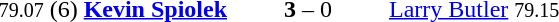<table style="text-align:center">
<tr>
<th width=223></th>
<th width=100></th>
<th width=223></th>
</tr>
<tr>
<td align=right><small>79.07</small> (6) <strong><a href='#'>Kevin Spiolek</a></strong> </td>
<td><strong>3</strong> – 0</td>
<td align=left> <a href='#'>Larry Butler</a> <small>79.15</small></td>
</tr>
</table>
